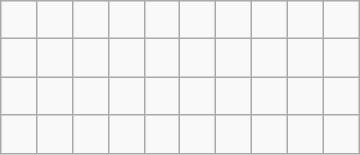<table class="wikitable" style="width:15em">
<tr>
<td> </td>
<td> </td>
<td> </td>
<td> </td>
<td> </td>
<td> </td>
<td> </td>
<td> </td>
<td> </td>
<td> </td>
</tr>
<tr>
<td> </td>
<td> </td>
<td> </td>
<td> </td>
<td> </td>
<td> </td>
<td> </td>
<td> </td>
<td> </td>
<td> </td>
</tr>
<tr>
<td> </td>
<td> </td>
<td> </td>
<td> </td>
<td> </td>
<td> </td>
<td> </td>
<td> </td>
<td> </td>
<td> </td>
</tr>
<tr>
<td> </td>
<td> </td>
<td> </td>
<td> </td>
<td> </td>
<td> </td>
<td> </td>
<td> </td>
<td> </td>
<td> </td>
</tr>
</table>
